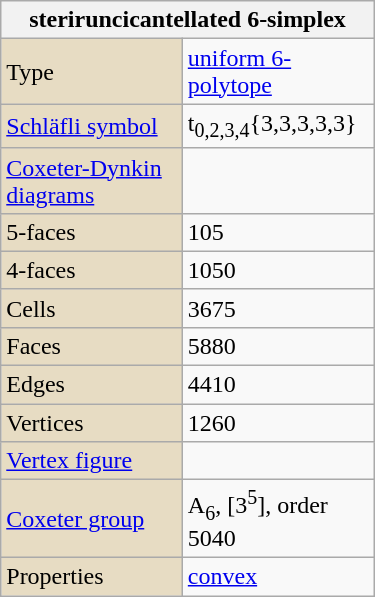<table class="wikitable" align="right" style="margin-left:10px" width="250">
<tr>
<th bgcolor=#e7dcc3 colspan=2>steriruncicantellated 6-simplex</th>
</tr>
<tr>
<td bgcolor=#e7dcc3>Type</td>
<td><a href='#'>uniform 6-polytope</a></td>
</tr>
<tr>
<td bgcolor=#e7dcc3><a href='#'>Schläfli symbol</a></td>
<td>t<sub>0,2,3,4</sub>{3,3,3,3,3}</td>
</tr>
<tr>
<td bgcolor=#e7dcc3><a href='#'>Coxeter-Dynkin diagrams</a></td>
<td></td>
</tr>
<tr>
<td bgcolor=#e7dcc3>5-faces</td>
<td>105</td>
</tr>
<tr>
<td bgcolor=#e7dcc3>4-faces</td>
<td>1050</td>
</tr>
<tr>
<td bgcolor=#e7dcc3>Cells</td>
<td>3675</td>
</tr>
<tr>
<td bgcolor=#e7dcc3>Faces</td>
<td>5880</td>
</tr>
<tr>
<td bgcolor=#e7dcc3>Edges</td>
<td>4410</td>
</tr>
<tr>
<td bgcolor=#e7dcc3>Vertices</td>
<td>1260</td>
</tr>
<tr>
<td bgcolor=#e7dcc3><a href='#'>Vertex figure</a></td>
<td></td>
</tr>
<tr>
<td bgcolor=#e7dcc3><a href='#'>Coxeter group</a></td>
<td>A<sub>6</sub>, [3<sup>5</sup>], order 5040</td>
</tr>
<tr>
<td bgcolor=#e7dcc3>Properties</td>
<td><a href='#'>convex</a></td>
</tr>
</table>
